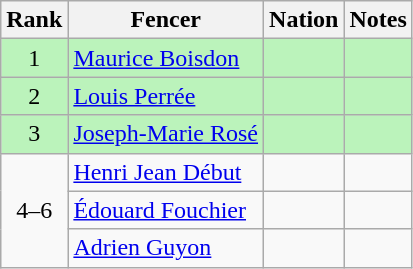<table class="wikitable sortable" style="text-align:center">
<tr>
<th>Rank</th>
<th>Fencer</th>
<th>Nation</th>
<th>Notes</th>
</tr>
<tr bgcolor=bbf3bb>
<td>1</td>
<td align=left><a href='#'>Maurice Boisdon</a></td>
<td align=left></td>
<td></td>
</tr>
<tr bgcolor=bbf3bb>
<td>2</td>
<td align=left><a href='#'>Louis Perrée</a></td>
<td align=left></td>
<td></td>
</tr>
<tr bgcolor=bbf3bb>
<td>3</td>
<td align=left><a href='#'>Joseph-Marie Rosé</a></td>
<td align=left></td>
<td></td>
</tr>
<tr>
<td rowspan=3 align=center>4–6</td>
<td align=left><a href='#'>Henri Jean Début</a></td>
<td align=left></td>
<td></td>
</tr>
<tr>
<td align=left><a href='#'>Édouard Fouchier</a></td>
<td align=left></td>
<td></td>
</tr>
<tr>
<td align=left><a href='#'>Adrien Guyon</a></td>
<td align=left></td>
<td></td>
</tr>
</table>
